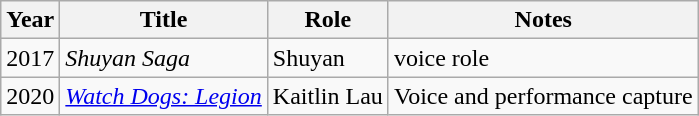<table class="wikitable sortable plainrowheaders">
<tr>
<th scope="col">Year</th>
<th scope="col">Title</th>
<th scope="col">Role</th>
<th scope="col" class="unsortable">Notes</th>
</tr>
<tr>
<td>2017</td>
<td scope="row"><em>Shuyan Saga</em></td>
<td>Shuyan</td>
<td>voice role</td>
</tr>
<tr>
<td>2020</td>
<td><em><a href='#'>Watch Dogs: Legion</a></em></td>
<td>Kaitlin Lau</td>
<td>Voice and performance capture</td>
</tr>
</table>
